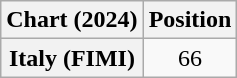<table class="wikitable plainrowheaders" style="text-align:center">
<tr>
<th scope="col">Chart (2024)</th>
<th scope="col">Position</th>
</tr>
<tr>
<th scope="row">Italy (FIMI)</th>
<td>66</td>
</tr>
</table>
